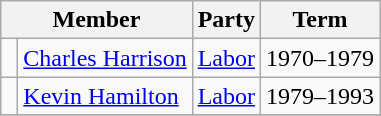<table class="wikitable">
<tr>
<th colspan="2">Member</th>
<th>Party</th>
<th>Term</th>
</tr>
<tr>
<td> </td>
<td><a href='#'>Charles Harrison</a></td>
<td><a href='#'>Labor</a></td>
<td>1970–1979</td>
</tr>
<tr>
<td> </td>
<td><a href='#'>Kevin Hamilton</a></td>
<td><a href='#'>Labor</a></td>
<td>1979–1993</td>
</tr>
<tr>
</tr>
</table>
